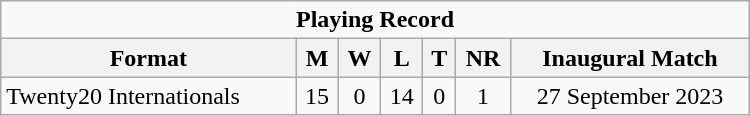<table class="wikitable" style="text-align: center; width: 500px;">
<tr>
<td colspan=7 align="center"><strong>Playing Record</strong></td>
</tr>
<tr>
<th>Format</th>
<th>M</th>
<th>W</th>
<th>L</th>
<th>T</th>
<th>NR</th>
<th>Inaugural Match</th>
</tr>
<tr>
<td align="left">Twenty20 Internationals</td>
<td>15</td>
<td>0</td>
<td>14</td>
<td>0</td>
<td>1</td>
<td>27 September 2023</td>
</tr>
</table>
